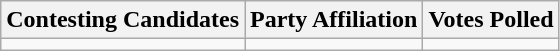<table class="wikitable sortable">
<tr>
<th>Contesting Candidates</th>
<th>Party Affiliation</th>
<th>Votes Polled</th>
</tr>
<tr>
<td></td>
<td></td>
<td></td>
</tr>
</table>
